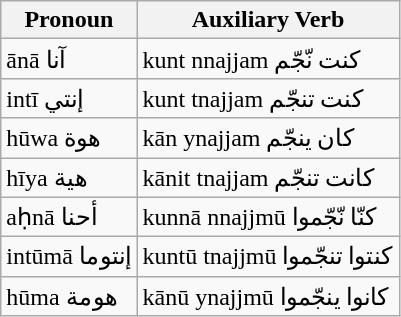<table class="wikitable">
<tr>
<th>Pronoun</th>
<th>Auxiliary Verb</th>
</tr>
<tr>
<td>ānā آنا</td>
<td>kunt nnajjam كنت نّجّم</td>
</tr>
<tr>
<td>intī إنتي</td>
<td>kunt tnajjam كنت تنجّم</td>
</tr>
<tr>
<td>hūwa هوة</td>
<td>kān ynajjam كان ينجّم</td>
</tr>
<tr>
<td>hīya هية</td>
<td>kānit tnajjam كانت تنجّم</td>
</tr>
<tr>
<td>aḥnā أحنا</td>
<td>kunnā nnajjmū كنّا نّجّموا</td>
</tr>
<tr>
<td>intūmā إنتوما</td>
<td>kuntū tnajjmū كنتوا تنجّموا</td>
</tr>
<tr>
<td>hūma هومة</td>
<td>kānū ynajjmū كانوا ينجّموا</td>
</tr>
</table>
